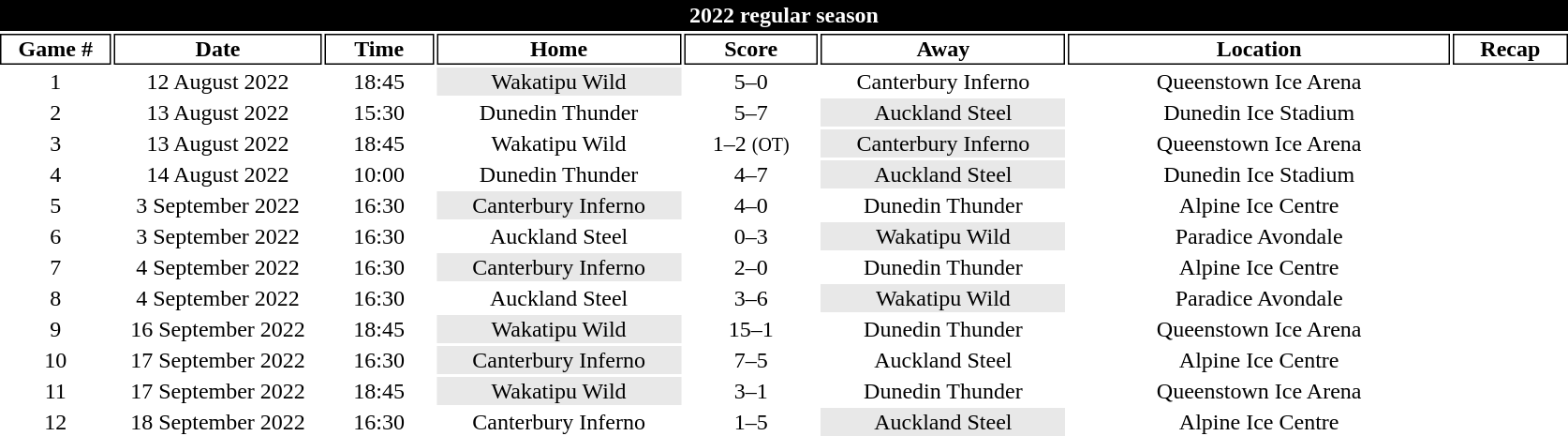<table class="toccolours" style="width:70em;text-align: center">
<tr>
<th colspan="8" style="background:#000000;color:white;border:#000000 1px solid">2022 regular season</th>
</tr>
<tr>
<th style="background:#FFFFFF;color:black;border:#000000 1px solid; width: 40px">Game #</th>
<th style="background:#FFFFFF;color:black;border:#000000 1px solid; width: 80px">Date</th>
<th style="background:#FFFFFF;color:black;border:#000000 1px solid; width: 40px">Time</th>
<th style="background:#FFFFFF;color:black;border:#000000 1px solid; width: 95px">Home</th>
<th style="background:#FFFFFF;color:black;border:#000000 1px solid; width: 50px">Score</th>
<th style="background:#FFFFFF;color:black;border:#000000 1px solid; width: 95px">Away</th>
<th style="background:#FFFFFF;color:black;border:#000000 1px solid; width: 150px">Location</th>
<th style="background:#FFFFFF;color:black;border:#000000 1px solid; width: 40px">Recap</th>
</tr>
<tr>
<td>1</td>
<td>12 August 2022</td>
<td>18:45</td>
<td bgcolor="#e8e8e8">Wakatipu Wild</td>
<td>5–0</td>
<td>Canterbury Inferno</td>
<td>Queenstown Ice Arena</td>
<td></td>
</tr>
<tr>
<td>2</td>
<td>13 August 2022</td>
<td>15:30</td>
<td>Dunedin Thunder</td>
<td>5–7</td>
<td bgcolor="#e8e8e8">Auckland Steel</td>
<td>Dunedin Ice Stadium</td>
<td></td>
</tr>
<tr>
<td>3</td>
<td>13 August 2022</td>
<td>18:45</td>
<td>Wakatipu Wild</td>
<td>1–2 <small>(OT)</small></td>
<td bgcolor="#e8e8e8">Canterbury Inferno</td>
<td>Queenstown Ice Arena</td>
<td></td>
</tr>
<tr>
<td>4</td>
<td>14 August 2022</td>
<td>10:00</td>
<td>Dunedin Thunder</td>
<td>4–7</td>
<td bgcolor="#e8e8e8">Auckland Steel</td>
<td>Dunedin Ice Stadium</td>
<td></td>
</tr>
<tr>
<td>5</td>
<td>3 September 2022</td>
<td>16:30</td>
<td bgcolor="#e8e8e8">Canterbury Inferno</td>
<td>4–0</td>
<td>Dunedin Thunder</td>
<td>Alpine Ice Centre</td>
<td></td>
</tr>
<tr>
<td>6</td>
<td>3 September 2022</td>
<td>16:30</td>
<td>Auckland Steel</td>
<td>0–3</td>
<td bgcolor="#e8e8e8">Wakatipu Wild</td>
<td>Paradice Avondale</td>
<td></td>
</tr>
<tr>
<td>7</td>
<td>4 September 2022</td>
<td>16:30</td>
<td bgcolor="#e8e8e8">Canterbury Inferno</td>
<td>2–0</td>
<td>Dunedin Thunder</td>
<td>Alpine Ice Centre</td>
<td></td>
</tr>
<tr>
<td>8</td>
<td>4 September 2022</td>
<td>16:30</td>
<td>Auckland Steel</td>
<td>3–6</td>
<td bgcolor="#e8e8e8">Wakatipu Wild</td>
<td>Paradice Avondale</td>
<td></td>
</tr>
<tr>
<td>9</td>
<td>16 September 2022</td>
<td>18:45</td>
<td bgcolor="#e8e8e8">Wakatipu Wild</td>
<td>15–1</td>
<td>Dunedin Thunder</td>
<td>Queenstown Ice Arena</td>
<td></td>
</tr>
<tr>
<td>10</td>
<td>17 September 2022</td>
<td>16:30</td>
<td bgcolor="#e8e8e8">Canterbury Inferno</td>
<td>7–5</td>
<td>Auckland Steel</td>
<td>Alpine Ice Centre</td>
<td></td>
</tr>
<tr>
<td>11</td>
<td>17 September 2022</td>
<td>18:45</td>
<td bgcolor="#e8e8e8">Wakatipu Wild</td>
<td>3–1</td>
<td>Dunedin Thunder</td>
<td>Queenstown Ice Arena</td>
<td></td>
</tr>
<tr>
<td>12</td>
<td>18 September 2022</td>
<td>16:30</td>
<td>Canterbury Inferno</td>
<td>1–5</td>
<td bgcolor="#e8e8e8">Auckland Steel</td>
<td>Alpine Ice Centre</td>
<td></td>
</tr>
<tr>
</tr>
</table>
